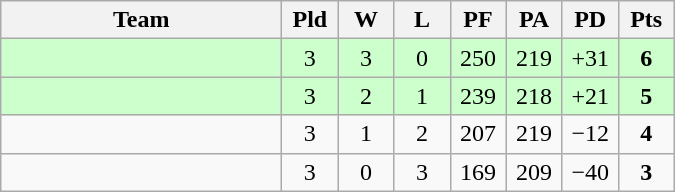<table class=wikitable style="text-align:center">
<tr>
<th width=180>Team</th>
<th width=30>Pld</th>
<th width=30>W</th>
<th width=30>L</th>
<th width=30>PF</th>
<th width=30>PA</th>
<th width=30>PD</th>
<th width=30>Pts</th>
</tr>
<tr bgcolor="#ccffcc">
<td align="left"></td>
<td>3</td>
<td>3</td>
<td>0</td>
<td>250</td>
<td>219</td>
<td>+31</td>
<td><strong>6</strong></td>
</tr>
<tr bgcolor="#ccffcc">
<td align="left"></td>
<td>3</td>
<td>2</td>
<td>1</td>
<td>239</td>
<td>218</td>
<td>+21</td>
<td><strong>5</strong></td>
</tr>
<tr>
<td align="left"></td>
<td>3</td>
<td>1</td>
<td>2</td>
<td>207</td>
<td>219</td>
<td>−12</td>
<td><strong>4</strong></td>
</tr>
<tr>
<td align="left"></td>
<td>3</td>
<td>0</td>
<td>3</td>
<td>169</td>
<td>209</td>
<td>−40</td>
<td><strong>3</strong></td>
</tr>
</table>
